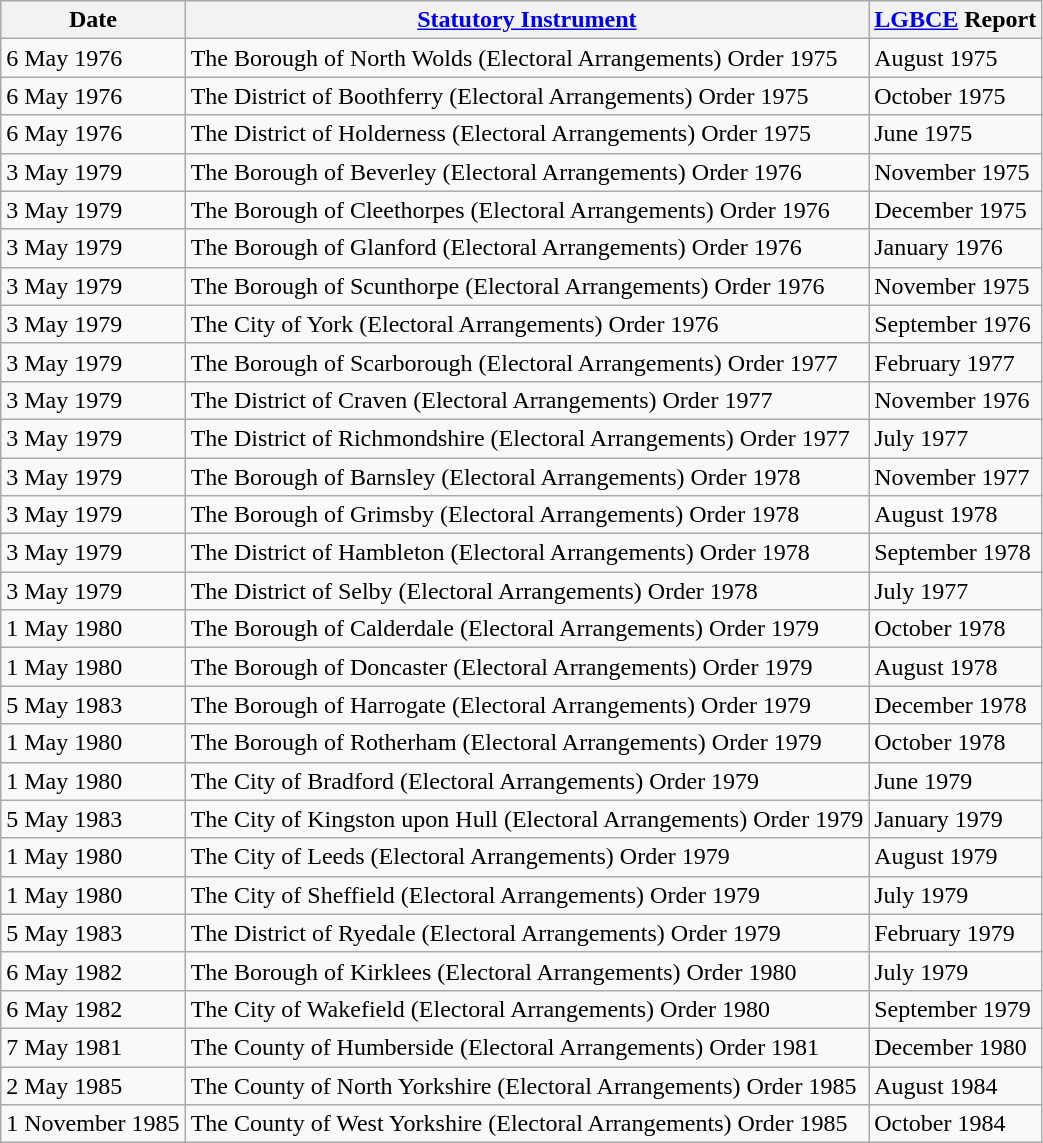<table class="wikitable sortable">
<tr>
<th>Date</th>
<th><a href='#'>Statutory Instrument</a></th>
<th><a href='#'>LGBCE</a> Report</th>
</tr>
<tr>
<td>6 May 1976</td>
<td>The Borough of North Wolds (Electoral Arrangements) Order 1975</td>
<td> August 1975</td>
</tr>
<tr>
<td>6 May 1976</td>
<td>The District of Boothferry (Electoral Arrangements) Order 1975</td>
<td> October 1975</td>
</tr>
<tr>
<td>6 May 1976</td>
<td>The District of Holderness (Electoral Arrangements) Order 1975</td>
<td> June 1975</td>
</tr>
<tr>
<td>3 May 1979</td>
<td>The Borough of Beverley (Electoral Arrangements) Order 1976</td>
<td> November 1975</td>
</tr>
<tr>
<td>3 May 1979</td>
<td>The Borough of Cleethorpes (Electoral Arrangements) Order 1976</td>
<td> December 1975</td>
</tr>
<tr>
<td>3 May 1979</td>
<td>The Borough of Glanford (Electoral Arrangements) Order 1976</td>
<td> January 1976</td>
</tr>
<tr>
<td>3 May 1979</td>
<td>The Borough of Scunthorpe (Electoral Arrangements) Order 1976</td>
<td> November 1975</td>
</tr>
<tr>
<td>3 May 1979</td>
<td>The City of York (Electoral Arrangements) Order 1976</td>
<td> September 1976</td>
</tr>
<tr>
<td>3 May 1979</td>
<td>The Borough of Scarborough (Electoral Arrangements) Order 1977</td>
<td> February 1977</td>
</tr>
<tr>
<td>3 May 1979</td>
<td>The District of Craven (Electoral Arrangements) Order 1977</td>
<td> November 1976</td>
</tr>
<tr>
<td>3 May 1979</td>
<td>The District of Richmondshire (Electoral Arrangements) Order 1977</td>
<td> July 1977</td>
</tr>
<tr>
<td>3 May 1979</td>
<td>The Borough of Barnsley (Electoral Arrangements) Order 1978</td>
<td> November 1977</td>
</tr>
<tr>
<td>3 May 1979</td>
<td>The Borough of Grimsby (Electoral Arrangements) Order 1978</td>
<td> August 1978</td>
</tr>
<tr>
<td>3 May 1979</td>
<td>The District of Hambleton (Electoral Arrangements) Order 1978</td>
<td> September 1978</td>
</tr>
<tr>
<td>3 May 1979</td>
<td>The District of Selby (Electoral Arrangements) Order 1978</td>
<td> July 1977</td>
</tr>
<tr>
<td>1 May 1980</td>
<td>The Borough of Calderdale (Electoral Arrangements) Order 1979</td>
<td> October 1978</td>
</tr>
<tr>
<td>1 May 1980</td>
<td>The Borough of Doncaster (Electoral Arrangements) Order 1979</td>
<td> August 1978</td>
</tr>
<tr>
<td>5 May 1983</td>
<td>The Borough of Harrogate (Electoral Arrangements) Order 1979</td>
<td> December 1978</td>
</tr>
<tr>
<td>1 May 1980</td>
<td>The Borough of Rotherham (Electoral Arrangements) Order 1979</td>
<td> October 1978</td>
</tr>
<tr>
<td>1 May 1980</td>
<td>The City of Bradford (Electoral Arrangements) Order 1979</td>
<td> June 1979</td>
</tr>
<tr>
<td>5 May 1983</td>
<td>The City of Kingston upon Hull (Electoral Arrangements) Order 1979</td>
<td> January 1979</td>
</tr>
<tr>
<td>1 May 1980</td>
<td>The City of Leeds (Electoral Arrangements) Order 1979</td>
<td> August 1979</td>
</tr>
<tr>
<td>1 May 1980</td>
<td>The City of Sheffield (Electoral Arrangements) Order 1979</td>
<td> July 1979</td>
</tr>
<tr>
<td>5 May 1983</td>
<td>The District of Ryedale (Electoral Arrangements) Order 1979</td>
<td> February 1979</td>
</tr>
<tr>
<td>6 May 1982</td>
<td>The Borough of Kirklees (Electoral Arrangements) Order 1980</td>
<td> July 1979</td>
</tr>
<tr>
<td>6 May 1982</td>
<td>The City of Wakefield (Electoral Arrangements) Order 1980</td>
<td> September 1979</td>
</tr>
<tr>
<td>7 May 1981</td>
<td>The County of Humberside (Electoral Arrangements) Order 1981</td>
<td> December 1980</td>
</tr>
<tr>
<td>2 May 1985</td>
<td>The County of North Yorkshire (Electoral Arrangements) Order 1985</td>
<td> August 1984</td>
</tr>
<tr>
<td>1 November 1985</td>
<td>The County of West Yorkshire (Electoral Arrangements) Order 1985</td>
<td> October 1984</td>
</tr>
</table>
